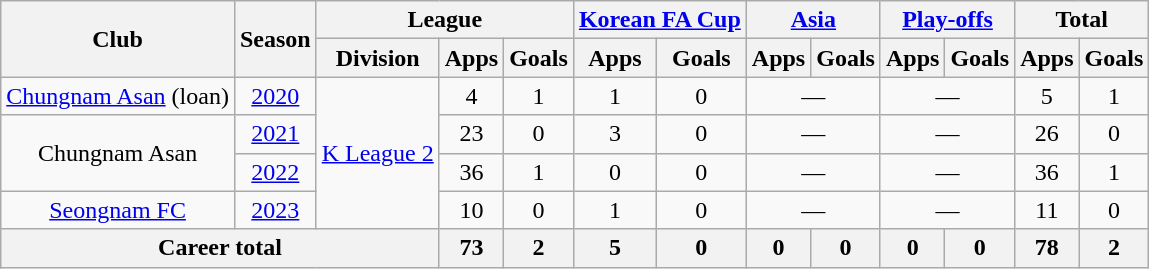<table class="wikitable" style="text-align:center">
<tr>
<th rowspan="2">Club</th>
<th rowspan="2">Season</th>
<th colspan="3">League</th>
<th colspan="2"><a href='#'>Korean FA Cup</a></th>
<th colspan="2"><a href='#'>Asia</a></th>
<th colspan="2"><a href='#'>Play-offs</a></th>
<th colspan="2">Total</th>
</tr>
<tr>
<th>Division</th>
<th>Apps</th>
<th>Goals</th>
<th>Apps</th>
<th>Goals</th>
<th>Apps</th>
<th>Goals</th>
<th>Apps</th>
<th>Goals</th>
<th>Apps</th>
<th>Goals</th>
</tr>
<tr>
<td><a href='#'>Chungnam Asan</a> (loan)</td>
<td><a href='#'>2020</a></td>
<td rowspan="4"><a href='#'>K League 2</a></td>
<td>4</td>
<td>1</td>
<td>1</td>
<td>0</td>
<td colspan="2">—</td>
<td colspan="2">—</td>
<td>5</td>
<td>1</td>
</tr>
<tr>
<td rowspan="2">Chungnam Asan</td>
<td><a href='#'>2021</a></td>
<td>23</td>
<td>0</td>
<td>3</td>
<td>0</td>
<td colspan="2">—</td>
<td colspan="2">—</td>
<td>26</td>
<td>0</td>
</tr>
<tr>
<td><a href='#'>2022</a></td>
<td>36</td>
<td>1</td>
<td>0</td>
<td>0</td>
<td colspan="2">—</td>
<td colspan="2">—</td>
<td>36</td>
<td>1</td>
</tr>
<tr>
<td><a href='#'>Seongnam FC</a></td>
<td><a href='#'>2023</a></td>
<td>10</td>
<td>0</td>
<td>1</td>
<td>0</td>
<td colspan="2">—</td>
<td colspan="2">—</td>
<td>11</td>
<td>0</td>
</tr>
<tr>
<th colspan="3">Career total</th>
<th>73</th>
<th>2</th>
<th>5</th>
<th>0</th>
<th>0</th>
<th>0</th>
<th>0</th>
<th>0</th>
<th>78</th>
<th>2</th>
</tr>
</table>
